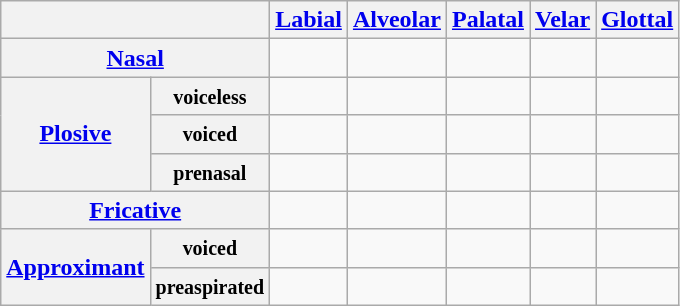<table class="wikitable" style="text-align:center">
<tr>
<th colspan="2"></th>
<th><a href='#'>Labial</a></th>
<th><a href='#'>Alveolar</a></th>
<th><a href='#'>Palatal</a></th>
<th><a href='#'>Velar</a></th>
<th><a href='#'>Glottal</a></th>
</tr>
<tr>
<th colspan="2"><a href='#'>Nasal</a></th>
<td></td>
<td></td>
<td></td>
<td></td>
<td></td>
</tr>
<tr>
<th rowspan="3"><a href='#'>Plosive</a></th>
<th><small>voiceless</small></th>
<td></td>
<td></td>
<td></td>
<td></td>
<td></td>
</tr>
<tr>
<th><small>voiced</small></th>
<td></td>
<td></td>
<td></td>
<td></td>
<td></td>
</tr>
<tr>
<th><small>prenasal</small></th>
<td></td>
<td></td>
<td></td>
<td></td>
<td></td>
</tr>
<tr>
<th colspan="2"><a href='#'>Fricative</a></th>
<td></td>
<td></td>
<td></td>
<td></td>
<td></td>
</tr>
<tr>
<th rowspan="2"><a href='#'>Approximant</a></th>
<th><small>voiced</small></th>
<td></td>
<td></td>
<td></td>
<td></td>
<td></td>
</tr>
<tr>
<th><small>preaspirated</small></th>
<td></td>
<td></td>
<td></td>
<td></td>
<td></td>
</tr>
</table>
